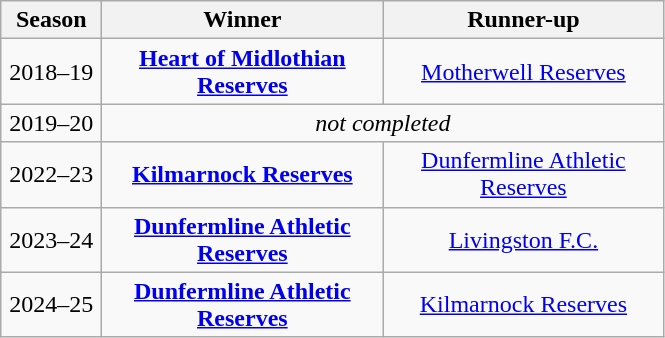<table class="wikitable">
<tr>
<th width=60>Season</th>
<th width=180>Winner</th>
<th width=180>Runner-up</th>
</tr>
<tr>
<td align=center>2018–19</td>
<td align=center><strong><a href='#'>Heart of Midlothian Reserves</a></strong></td>
<td align=center><a href='#'>Motherwell Reserves</a></td>
</tr>
<tr>
<td align=center>2019–20</td>
<td colspan=2 align=center><em>not completed</em></td>
</tr>
<tr>
<td align=center>2022–23</td>
<td align=center><strong><a href='#'>Kilmarnock Reserves</a></strong></td>
<td align=center><a href='#'>Dunfermline Athletic Reserves</a></td>
</tr>
<tr>
<td align=center>2023–24</td>
<td align=center><strong><a href='#'>Dunfermline Athletic Reserves</a></strong></td>
<td align=center><a href='#'>Livingston F.C.</a></td>
</tr>
<tr>
<td align=center>2024–25</td>
<td align=center><strong><a href='#'>Dunfermline Athletic Reserves</a></strong></td>
<td align=center><a href='#'> Kilmarnock Reserves</a></td>
</tr>
</table>
